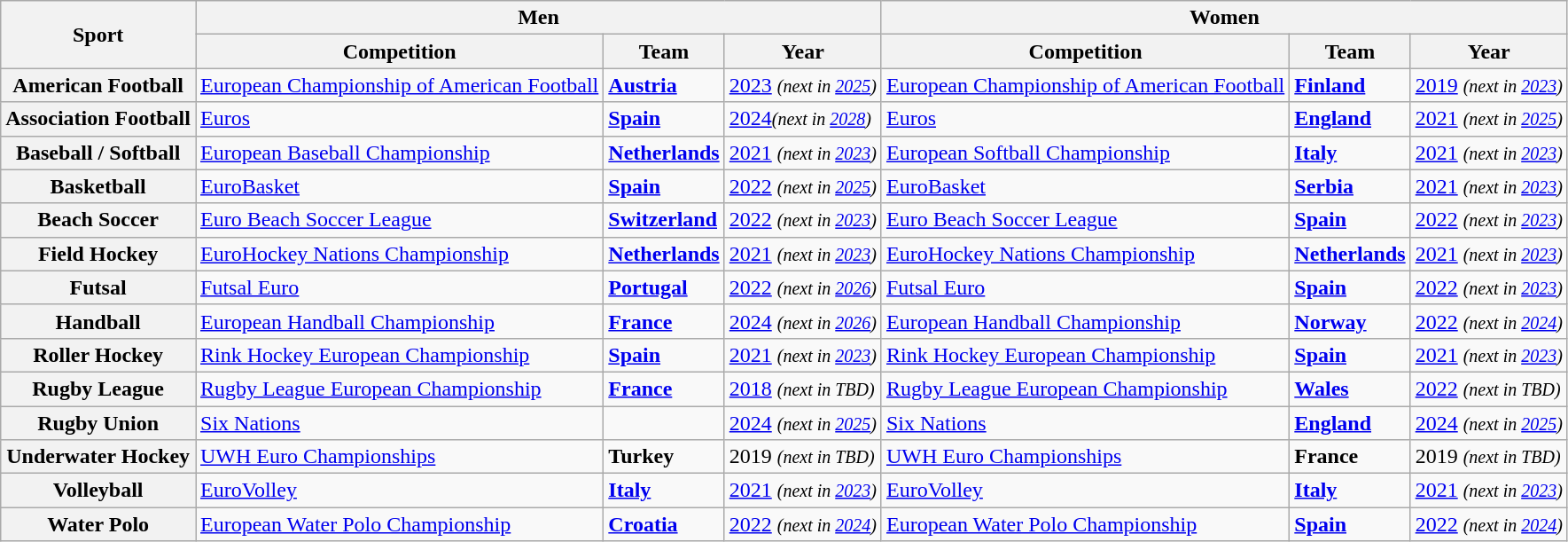<table class="wikitable">
<tr>
<th rowspan="2">Sport</th>
<th colspan="3">Men</th>
<th colspan="3">Women</th>
</tr>
<tr>
<th>Competition</th>
<th>Team</th>
<th>Year</th>
<th>Competition</th>
<th>Team</th>
<th>Year</th>
</tr>
<tr>
<th>American Football</th>
<td><a href='#'>European Championship of American Football</a></td>
<td><strong></strong> <strong><a href='#'>Austria</a></strong></td>
<td><a href='#'>2023</a> <em><small>(next in <a href='#'>2025</a>)</small></em></td>
<td><a href='#'>European Championship of American Football</a></td>
<td><strong></strong> <strong><a href='#'>Finland</a></strong></td>
<td><a href='#'>2019</a> <em><small>(next in <a href='#'>2023</a>)</small></em></td>
</tr>
<tr>
<th>Association Football</th>
<td><a href='#'>Euros</a></td>
<td><strong></strong> <strong><a href='#'>Spain</a></strong></td>
<td><a href='#'>2024</a><em><small>(next in <a href='#'>2028</a>)</small></em></td>
<td><a href='#'>Euros</a></td>
<td><strong> <a href='#'>England</a></strong></td>
<td><a href='#'>2021</a> <em><small>(next in <a href='#'>2025</a>)</small></em></td>
</tr>
<tr>
<th>Baseball / Softball</th>
<td><a href='#'>European Baseball Championship</a></td>
<td><strong></strong> <strong><a href='#'>Netherlands</a></strong></td>
<td><a href='#'>2021</a> <em><small>(next in <a href='#'>2023</a>)</small></em></td>
<td><a href='#'>European Softball Championship</a></td>
<td><strong></strong> <a href='#'><strong>Italy</strong></a></td>
<td><a href='#'>2021</a> <em><small>(next in <a href='#'>2023</a>)</small></em></td>
</tr>
<tr>
<th>Basketball</th>
<td><a href='#'>EuroBasket</a></td>
<td><strong></strong> <strong><a href='#'>Spain</a></strong></td>
<td><a href='#'>2022</a> <small><em>(next in <a href='#'>2025</a>)</em></small></td>
<td><a href='#'>EuroBasket</a></td>
<td><strong> <a href='#'>Serbia</a></strong></td>
<td><a href='#'>2021</a> <em><small>(next in <a href='#'>2023</a>)</small></em></td>
</tr>
<tr>
<th>Beach Soccer</th>
<td><a href='#'>Euro Beach Soccer League</a></td>
<td><strong></strong> <strong><a href='#'>Switzerland</a></strong></td>
<td><a href='#'>2022</a> <small><em>(next in <a href='#'>2023</a>)</em></small></td>
<td><a href='#'>Euro Beach Soccer League</a></td>
<td><strong></strong> <strong><a href='#'>Spain</a></strong></td>
<td><a href='#'>2022</a> <small><em>(next in <a href='#'>2023</a>)</em></small></td>
</tr>
<tr>
<th>Field Hockey</th>
<td><a href='#'>EuroHockey Nations Championship</a></td>
<td><strong></strong> <strong><a href='#'>Netherlands</a></strong></td>
<td><a href='#'>2021</a> <em><small>(next in <a href='#'>2023</a>)</small></em></td>
<td><a href='#'>EuroHockey Nations Championship</a></td>
<td><strong></strong> <strong><a href='#'>Netherlands</a></strong></td>
<td><a href='#'>2021</a> <em><small>(next in <a href='#'>2023</a>)</small></em></td>
</tr>
<tr>
<th>Futsal</th>
<td><a href='#'>Futsal Euro</a></td>
<td><strong></strong> <strong><a href='#'>Portugal</a></strong></td>
<td><a href='#'>2022</a> <em><small>(next in <a href='#'>2026</a>)</small></em></td>
<td><a href='#'>Futsal Euro</a></td>
<td><strong></strong> <strong><a href='#'>Spain</a></strong></td>
<td><a href='#'>2022</a> <em><small>(next in <a href='#'>2023</a>)</small></em></td>
</tr>
<tr>
<th>Handball</th>
<td><a href='#'>European Handball Championship</a></td>
<td><strong> <a href='#'>France</a></strong></td>
<td><a href='#'>2024</a> <em><small>(next in <a href='#'>2026</a>)</small></em></td>
<td><a href='#'>European Handball Championship</a></td>
<td><strong> <a href='#'>Norway</a></strong></td>
<td><a href='#'>2022</a> <em><small>(next in <a href='#'>2024</a>)</small></em></td>
</tr>
<tr>
<th>Roller Hockey</th>
<td><a href='#'>Rink Hockey European Championship</a></td>
<td><strong></strong> <strong><a href='#'>Spain</a></strong></td>
<td><a href='#'>2021</a> <em><small>(next in <a href='#'>2023</a>)</small></em></td>
<td><a href='#'>Rink Hockey European Championship</a></td>
<td><strong></strong> <strong><a href='#'>Spain</a></strong></td>
<td><a href='#'>2021</a> <em><small>(next in <a href='#'>2023</a>)</small></em></td>
</tr>
<tr>
<th>Rugby League</th>
<td><a href='#'>Rugby League European Championship</a></td>
<td><strong> <a href='#'>France</a></strong></td>
<td><a href='#'>2018</a> <em><small>(next in TBD)</small></em></td>
<td><a href='#'>Rugby League European Championship</a></td>
<td><strong> <a href='#'>Wales</a></strong></td>
<td><a href='#'>2022</a> <em><small>(next in TBD)</small></em></td>
</tr>
<tr>
<th>Rugby Union</th>
<td><a href='#'>Six Nations</a></td>
<td><strong></strong></td>
<td><a href='#'>2024</a> <em><small>(next in <a href='#'>2025</a>)</small></em></td>
<td><a href='#'>Six Nations</a></td>
<td><strong> <a href='#'>England</a></strong></td>
<td><a href='#'>2024</a> <em><small>(next in <a href='#'>2025</a>)</small></em></td>
</tr>
<tr>
<th>Underwater Hockey</th>
<td><a href='#'>UWH Euro Championships</a></td>
<td><strong></strong> <strong>Turkey</strong></td>
<td>2019 <em><small>(next in TBD)</small></em></td>
<td><a href='#'>UWH Euro Championships</a></td>
<td><strong></strong> <strong>France</strong></td>
<td>2019 <em><small>(next in TBD)</small></em></td>
</tr>
<tr>
<th>Volleyball</th>
<td><a href='#'>EuroVolley</a></td>
<td><strong></strong> <strong><a href='#'>Italy</a></strong></td>
<td><a href='#'>2021</a> <em><small>(next in <a href='#'>2023</a>)</small></em></td>
<td><a href='#'>EuroVolley</a></td>
<td><strong></strong> <a href='#'><strong>Italy</strong></a></td>
<td><a href='#'>2021</a> <em><small>(next in <a href='#'>2023</a>)</small></em></td>
</tr>
<tr>
<th>Water Polo</th>
<td><a href='#'>European Water Polo Championship</a></td>
<td><strong></strong> <strong><a href='#'>Croatia</a></strong></td>
<td><a href='#'>2022</a> <em><small>(next in <a href='#'>2024</a>)</small></em></td>
<td><a href='#'>European Water Polo Championship</a></td>
<td><strong> <a href='#'>Spain</a></strong></td>
<td><a href='#'>2022</a> <em><small>(next in <a href='#'>2024</a>)</small></em></td>
</tr>
</table>
